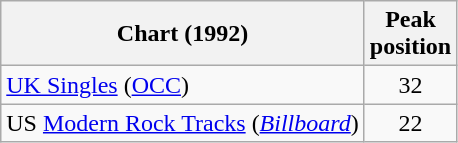<table class="wikitable">
<tr>
<th>Chart (1992)</th>
<th>Peak<br>position</th>
</tr>
<tr>
<td><a href='#'>UK Singles</a> (<a href='#'>OCC</a>)</td>
<td align="center">32</td>
</tr>
<tr>
<td>US <a href='#'>Modern Rock Tracks</a> (<em><a href='#'>Billboard</a></em>)</td>
<td align="center">22</td>
</tr>
</table>
